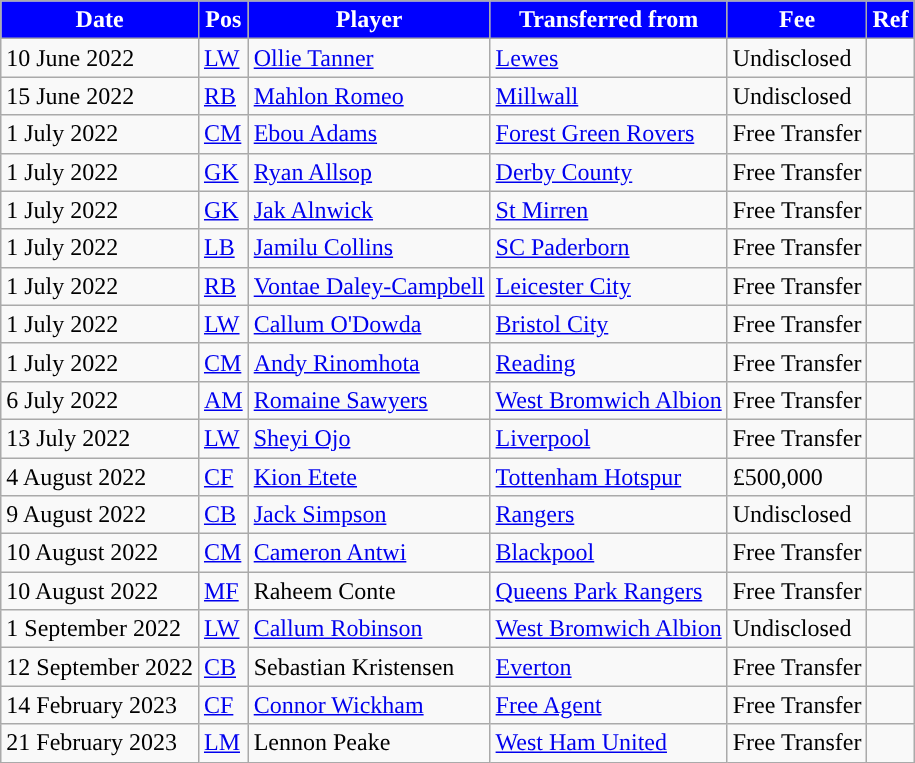<table class="wikitable plainrowheaders sortable">
<tr>
<th style="background:#0000FF; color:#FFFFFF; ">Date</th>
<th style="background:#0000FF; color:#FFFFFF; ">Pos</th>
<th style="background:#0000FF; color:#FFFFFF; ">Player</th>
<th style="background:#0000FF; color:#FFFFFF; ">Transferred from</th>
<th style="background:#0000FF; color:#FFFFFF; ">Fee</th>
<th style="background:#0000FF; color:#FFFFFF; ">Ref</th>
</tr>
<tr>
<td>10 June 2022</td>
<td><a href='#'>LW</a></td>
<td> <a href='#'>Ollie Tanner</a></td>
<td> <a href='#'>Lewes</a></td>
<td>Undisclosed</td>
<td></td>
</tr>
<tr>
<td>15 June 2022</td>
<td><a href='#'>RB</a></td>
<td> <a href='#'>Mahlon Romeo</a></td>
<td> <a href='#'>Millwall</a></td>
<td>Undisclosed</td>
<td></td>
</tr>
<tr>
<td>1 July 2022</td>
<td><a href='#'>CM</a></td>
<td> <a href='#'>Ebou Adams</a></td>
<td> <a href='#'>Forest Green Rovers</a></td>
<td>Free Transfer</td>
<td></td>
</tr>
<tr>
<td>1 July 2022</td>
<td><a href='#'>GK</a></td>
<td> <a href='#'>Ryan Allsop</a></td>
<td> <a href='#'>Derby County</a></td>
<td>Free Transfer</td>
<td></td>
</tr>
<tr>
<td>1 July 2022</td>
<td><a href='#'>GK</a></td>
<td> <a href='#'>Jak Alnwick</a></td>
<td> <a href='#'>St Mirren</a></td>
<td>Free Transfer</td>
<td></td>
</tr>
<tr>
<td>1 July 2022</td>
<td><a href='#'>LB</a></td>
<td> <a href='#'>Jamilu Collins</a></td>
<td> <a href='#'>SC Paderborn</a></td>
<td>Free Transfer</td>
<td></td>
</tr>
<tr>
<td>1 July 2022</td>
<td><a href='#'>RB</a></td>
<td> <a href='#'>Vontae Daley-Campbell</a></td>
<td> <a href='#'>Leicester City</a></td>
<td>Free Transfer</td>
<td></td>
</tr>
<tr>
<td>1 July 2022</td>
<td><a href='#'>LW</a></td>
<td> <a href='#'>Callum O'Dowda</a></td>
<td> <a href='#'>Bristol City</a></td>
<td>Free Transfer</td>
<td></td>
</tr>
<tr>
<td>1 July 2022</td>
<td><a href='#'>CM</a></td>
<td> <a href='#'>Andy Rinomhota</a></td>
<td> <a href='#'>Reading</a></td>
<td>Free Transfer</td>
<td></td>
</tr>
<tr>
<td>6 July 2022</td>
<td><a href='#'>AM</a></td>
<td> <a href='#'>Romaine Sawyers</a></td>
<td> <a href='#'>West Bromwich Albion</a></td>
<td>Free Transfer</td>
<td></td>
</tr>
<tr>
<td>13 July 2022</td>
<td><a href='#'>LW</a></td>
<td> <a href='#'>Sheyi Ojo</a></td>
<td> <a href='#'>Liverpool</a></td>
<td>Free Transfer</td>
<td></td>
</tr>
<tr>
<td>4 August 2022</td>
<td><a href='#'>CF</a></td>
<td> <a href='#'>Kion Etete</a></td>
<td> <a href='#'>Tottenham Hotspur</a></td>
<td>£500,000</td>
<td></td>
</tr>
<tr>
<td>9 August 2022</td>
<td><a href='#'>CB</a></td>
<td> <a href='#'>Jack Simpson</a></td>
<td> <a href='#'>Rangers</a></td>
<td>Undisclosed</td>
<td></td>
</tr>
<tr>
<td>10 August 2022</td>
<td><a href='#'>CM</a></td>
<td> <a href='#'>Cameron Antwi</a></td>
<td> <a href='#'>Blackpool</a></td>
<td>Free Transfer</td>
<td></td>
</tr>
<tr>
<td>10 August 2022</td>
<td><a href='#'>MF</a></td>
<td> Raheem Conte</td>
<td> <a href='#'>Queens Park Rangers</a></td>
<td>Free Transfer</td>
<td></td>
</tr>
<tr>
<td>1 September 2022</td>
<td><a href='#'>LW</a></td>
<td> <a href='#'>Callum Robinson</a></td>
<td> <a href='#'>West Bromwich Albion</a></td>
<td>Undisclosed</td>
<td></td>
</tr>
<tr>
<td>12 September 2022</td>
<td><a href='#'>CB</a></td>
<td> Sebastian Kristensen</td>
<td> <a href='#'>Everton</a></td>
<td>Free Transfer</td>
<td></td>
</tr>
<tr>
<td>14 February 2023</td>
<td><a href='#'>CF</a></td>
<td> <a href='#'>Connor Wickham</a></td>
<td> <a href='#'>Free Agent</a></td>
<td>Free Transfer</td>
<td></td>
</tr>
<tr>
<td>21 February 2023</td>
<td><a href='#'>LM</a></td>
<td> Lennon Peake</td>
<td> <a href='#'>West Ham United</a></td>
<td>Free Transfer</td>
<td></td>
</tr>
</table>
